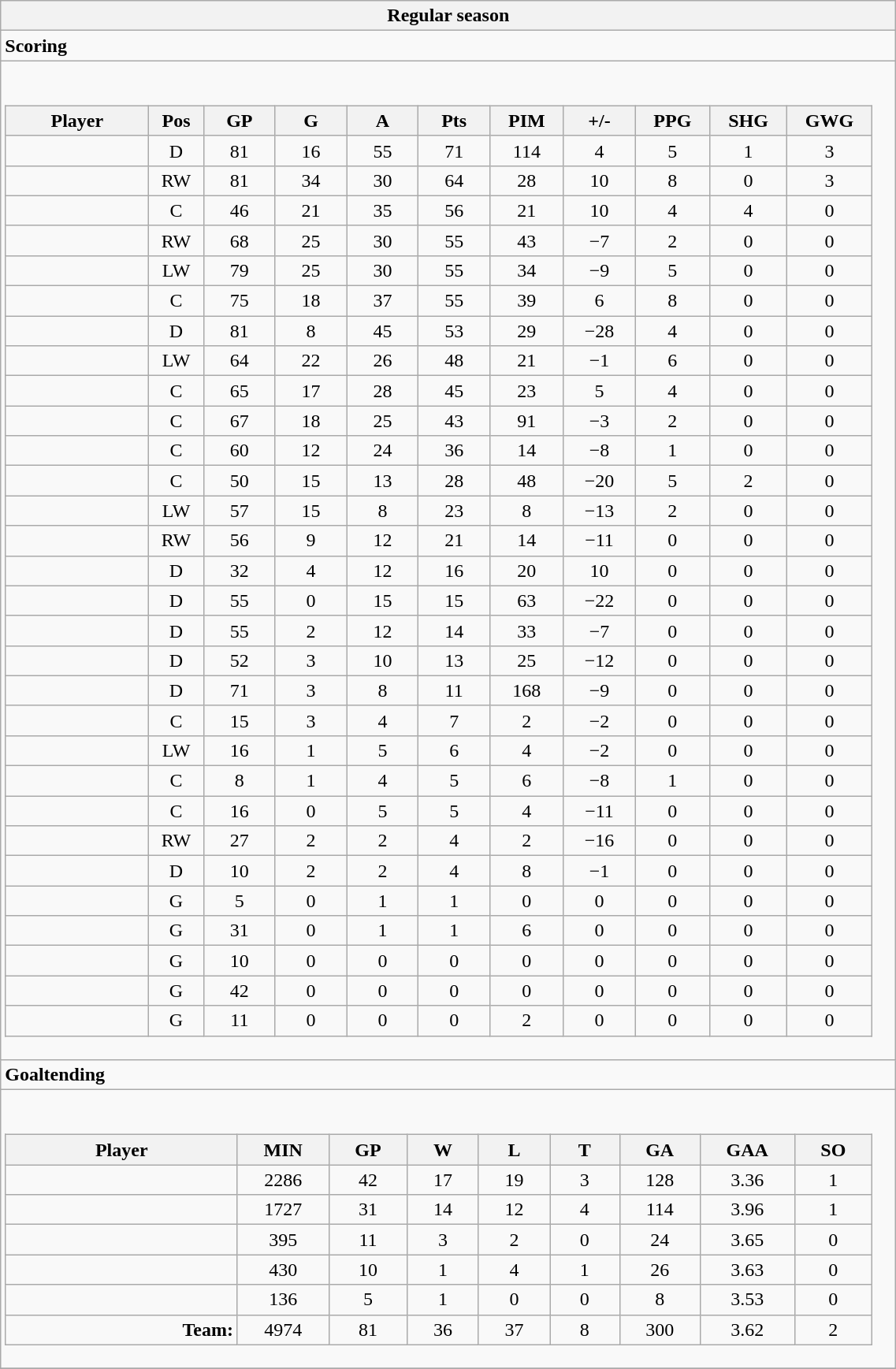<table class="wikitable collapsible" width="60%" border="1">
<tr>
<th>Regular season</th>
</tr>
<tr>
<td class="tocccolors"><strong>Scoring</strong></td>
</tr>
<tr>
<td><br><table class="wikitable sortable">
<tr ALIGN="center">
<th bgcolor="#DDDDFF" width="10%">Player</th>
<th bgcolor="#DDDDFF" width="3%" title="Position">Pos</th>
<th bgcolor="#DDDDFF" width="5%" title="Games played">GP</th>
<th bgcolor="#DDDDFF" width="5%" title="Goals">G</th>
<th bgcolor="#DDDDFF" width="5%" title="Assists">A</th>
<th bgcolor="#DDDDFF" width="5%" title="Points">Pts</th>
<th bgcolor="#DDDDFF" width="5%" title="Penalties in Minutes">PIM</th>
<th bgcolor="#DDDDFF" width="5%" title="Plus/minus">+/-</th>
<th bgcolor="#DDDDFF" width="5%" title="Power play goals">PPG</th>
<th bgcolor="#DDDDFF" width="5%" title="Short-handed goals">SHG</th>
<th bgcolor="#DDDDFF" width="5%" title="Game-winning goals">GWG</th>
</tr>
<tr align="center">
<td align="right"></td>
<td>D</td>
<td>81</td>
<td>16</td>
<td>55</td>
<td>71</td>
<td>114</td>
<td>4</td>
<td>5</td>
<td>1</td>
<td>3</td>
</tr>
<tr align="center">
<td align="right"></td>
<td>RW</td>
<td>81</td>
<td>34</td>
<td>30</td>
<td>64</td>
<td>28</td>
<td>10</td>
<td>8</td>
<td>0</td>
<td>3</td>
</tr>
<tr align="center">
<td align="right"></td>
<td>C</td>
<td>46</td>
<td>21</td>
<td>35</td>
<td>56</td>
<td>21</td>
<td>10</td>
<td>4</td>
<td>4</td>
<td>0</td>
</tr>
<tr align="center">
<td align="right"></td>
<td>RW</td>
<td>68</td>
<td>25</td>
<td>30</td>
<td>55</td>
<td>43</td>
<td>−7</td>
<td>2</td>
<td>0</td>
<td>0</td>
</tr>
<tr align="center">
<td align="right"></td>
<td>LW</td>
<td>79</td>
<td>25</td>
<td>30</td>
<td>55</td>
<td>34</td>
<td>−9</td>
<td>5</td>
<td>0</td>
<td>0</td>
</tr>
<tr align="center">
<td align="right"></td>
<td>C</td>
<td>75</td>
<td>18</td>
<td>37</td>
<td>55</td>
<td>39</td>
<td>6</td>
<td>8</td>
<td>0</td>
<td>0</td>
</tr>
<tr align="center">
<td align="right"></td>
<td>D</td>
<td>81</td>
<td>8</td>
<td>45</td>
<td>53</td>
<td>29</td>
<td>−28</td>
<td>4</td>
<td>0</td>
<td>0</td>
</tr>
<tr align="center">
<td align="right"></td>
<td>LW</td>
<td>64</td>
<td>22</td>
<td>26</td>
<td>48</td>
<td>21</td>
<td>−1</td>
<td>6</td>
<td>0</td>
<td>0</td>
</tr>
<tr align="center">
<td align="right"></td>
<td>C</td>
<td>65</td>
<td>17</td>
<td>28</td>
<td>45</td>
<td>23</td>
<td>5</td>
<td>4</td>
<td>0</td>
<td>0</td>
</tr>
<tr align="center">
<td align="right"></td>
<td>C</td>
<td>67</td>
<td>18</td>
<td>25</td>
<td>43</td>
<td>91</td>
<td>−3</td>
<td>2</td>
<td>0</td>
<td>0</td>
</tr>
<tr align="center">
<td align="right"></td>
<td>C</td>
<td>60</td>
<td>12</td>
<td>24</td>
<td>36</td>
<td>14</td>
<td>−8</td>
<td>1</td>
<td>0</td>
<td>0</td>
</tr>
<tr align="center">
<td align="right"></td>
<td>C</td>
<td>50</td>
<td>15</td>
<td>13</td>
<td>28</td>
<td>48</td>
<td>−20</td>
<td>5</td>
<td>2</td>
<td>0</td>
</tr>
<tr align="center">
<td align="right"></td>
<td>LW</td>
<td>57</td>
<td>15</td>
<td>8</td>
<td>23</td>
<td>8</td>
<td>−13</td>
<td>2</td>
<td>0</td>
<td>0</td>
</tr>
<tr align="center">
<td align="right"></td>
<td>RW</td>
<td>56</td>
<td>9</td>
<td>12</td>
<td>21</td>
<td>14</td>
<td>−11</td>
<td>0</td>
<td>0</td>
<td>0</td>
</tr>
<tr align="center">
<td align="right"></td>
<td>D</td>
<td>32</td>
<td>4</td>
<td>12</td>
<td>16</td>
<td>20</td>
<td>10</td>
<td>0</td>
<td>0</td>
<td>0</td>
</tr>
<tr align="center">
<td align="right"></td>
<td>D</td>
<td>55</td>
<td>0</td>
<td>15</td>
<td>15</td>
<td>63</td>
<td>−22</td>
<td>0</td>
<td>0</td>
<td>0</td>
</tr>
<tr align="center">
<td align="right"></td>
<td>D</td>
<td>55</td>
<td>2</td>
<td>12</td>
<td>14</td>
<td>33</td>
<td>−7</td>
<td>0</td>
<td>0</td>
<td>0</td>
</tr>
<tr align="center">
<td align="right"></td>
<td>D</td>
<td>52</td>
<td>3</td>
<td>10</td>
<td>13</td>
<td>25</td>
<td>−12</td>
<td>0</td>
<td>0</td>
<td>0</td>
</tr>
<tr align="center">
<td align="right"></td>
<td>D</td>
<td>71</td>
<td>3</td>
<td>8</td>
<td>11</td>
<td>168</td>
<td>−9</td>
<td>0</td>
<td>0</td>
<td>0</td>
</tr>
<tr align="center">
<td align="right"></td>
<td>C</td>
<td>15</td>
<td>3</td>
<td>4</td>
<td>7</td>
<td>2</td>
<td>−2</td>
<td>0</td>
<td>0</td>
<td>0</td>
</tr>
<tr align="center">
<td align="right"></td>
<td>LW</td>
<td>16</td>
<td>1</td>
<td>5</td>
<td>6</td>
<td>4</td>
<td>−2</td>
<td>0</td>
<td>0</td>
<td>0</td>
</tr>
<tr align="center">
<td align="right"></td>
<td>C</td>
<td>8</td>
<td>1</td>
<td>4</td>
<td>5</td>
<td>6</td>
<td>−8</td>
<td>1</td>
<td>0</td>
<td>0</td>
</tr>
<tr align="center">
<td align="right"></td>
<td>C</td>
<td>16</td>
<td>0</td>
<td>5</td>
<td>5</td>
<td>4</td>
<td>−11</td>
<td>0</td>
<td>0</td>
<td>0</td>
</tr>
<tr align="center">
<td align="right"></td>
<td>RW</td>
<td>27</td>
<td>2</td>
<td>2</td>
<td>4</td>
<td>2</td>
<td>−16</td>
<td>0</td>
<td>0</td>
<td>0</td>
</tr>
<tr align="center">
<td align="right"></td>
<td>D</td>
<td>10</td>
<td>2</td>
<td>2</td>
<td>4</td>
<td>8</td>
<td>−1</td>
<td>0</td>
<td>0</td>
<td>0</td>
</tr>
<tr align="center">
<td align="right"></td>
<td>G</td>
<td>5</td>
<td>0</td>
<td>1</td>
<td>1</td>
<td>0</td>
<td>0</td>
<td>0</td>
<td>0</td>
<td>0</td>
</tr>
<tr align="center">
<td align="right"></td>
<td>G</td>
<td>31</td>
<td>0</td>
<td>1</td>
<td>1</td>
<td>6</td>
<td>0</td>
<td>0</td>
<td>0</td>
<td>0</td>
</tr>
<tr align="center">
<td align="right"></td>
<td>G</td>
<td>10</td>
<td>0</td>
<td>0</td>
<td>0</td>
<td>0</td>
<td>0</td>
<td>0</td>
<td>0</td>
<td>0</td>
</tr>
<tr align="center">
<td align="right"></td>
<td>G</td>
<td>42</td>
<td>0</td>
<td>0</td>
<td>0</td>
<td>0</td>
<td>0</td>
<td>0</td>
<td>0</td>
<td>0</td>
</tr>
<tr align="center">
<td align="right"></td>
<td>G</td>
<td>11</td>
<td>0</td>
<td>0</td>
<td>0</td>
<td>2</td>
<td>0</td>
<td>0</td>
<td>0</td>
<td>0</td>
</tr>
</table>
</td>
</tr>
<tr>
<td class="toccolors"><strong>Goaltending</strong></td>
</tr>
<tr>
<td><br><table class="wikitable sortable">
<tr>
<th bgcolor="#DDDDFF" width="10%">Player</th>
<th width="3%" bgcolor="#DDDDFF" title="Minutes played">MIN</th>
<th width="3%" bgcolor="#DDDDFF" title="Games played in">GP</th>
<th width="3%" bgcolor="#DDDDFF" title="Wins">W</th>
<th width="3%" bgcolor="#DDDDFF"title="Losses">L</th>
<th width="3%" bgcolor="#DDDDFF" title="Ties">T</th>
<th width="3%" bgcolor="#DDDDFF" title="Goals against">GA</th>
<th width="3%" bgcolor="#DDDDFF" title="Goals against average">GAA</th>
<th width="3%" bgcolor="#DDDDFF"title="Shut-outs">SO</th>
</tr>
<tr align="center">
<td align="right"></td>
<td>2286</td>
<td>42</td>
<td>17</td>
<td>19</td>
<td>3</td>
<td>128</td>
<td>3.36</td>
<td>1</td>
</tr>
<tr align="center">
<td align="right"></td>
<td>1727</td>
<td>31</td>
<td>14</td>
<td>12</td>
<td>4</td>
<td>114</td>
<td>3.96</td>
<td>1</td>
</tr>
<tr align="center">
<td align="right"></td>
<td>395</td>
<td>11</td>
<td>3</td>
<td>2</td>
<td>0</td>
<td>24</td>
<td>3.65</td>
<td>0</td>
</tr>
<tr align="center">
<td align="right"></td>
<td>430</td>
<td>10</td>
<td>1</td>
<td>4</td>
<td>1</td>
<td>26</td>
<td>3.63</td>
<td>0</td>
</tr>
<tr align="center">
<td align="right"></td>
<td>136</td>
<td>5</td>
<td>1</td>
<td>0</td>
<td>0</td>
<td>8</td>
<td>3.53</td>
<td>0</td>
</tr>
<tr align="center">
<td align="right"><strong>Team:</strong></td>
<td>4974</td>
<td>81</td>
<td>36</td>
<td>37</td>
<td>8</td>
<td>300</td>
<td>3.62</td>
<td>2</td>
</tr>
</table>
</td>
</tr>
<tr>
</tr>
</table>
